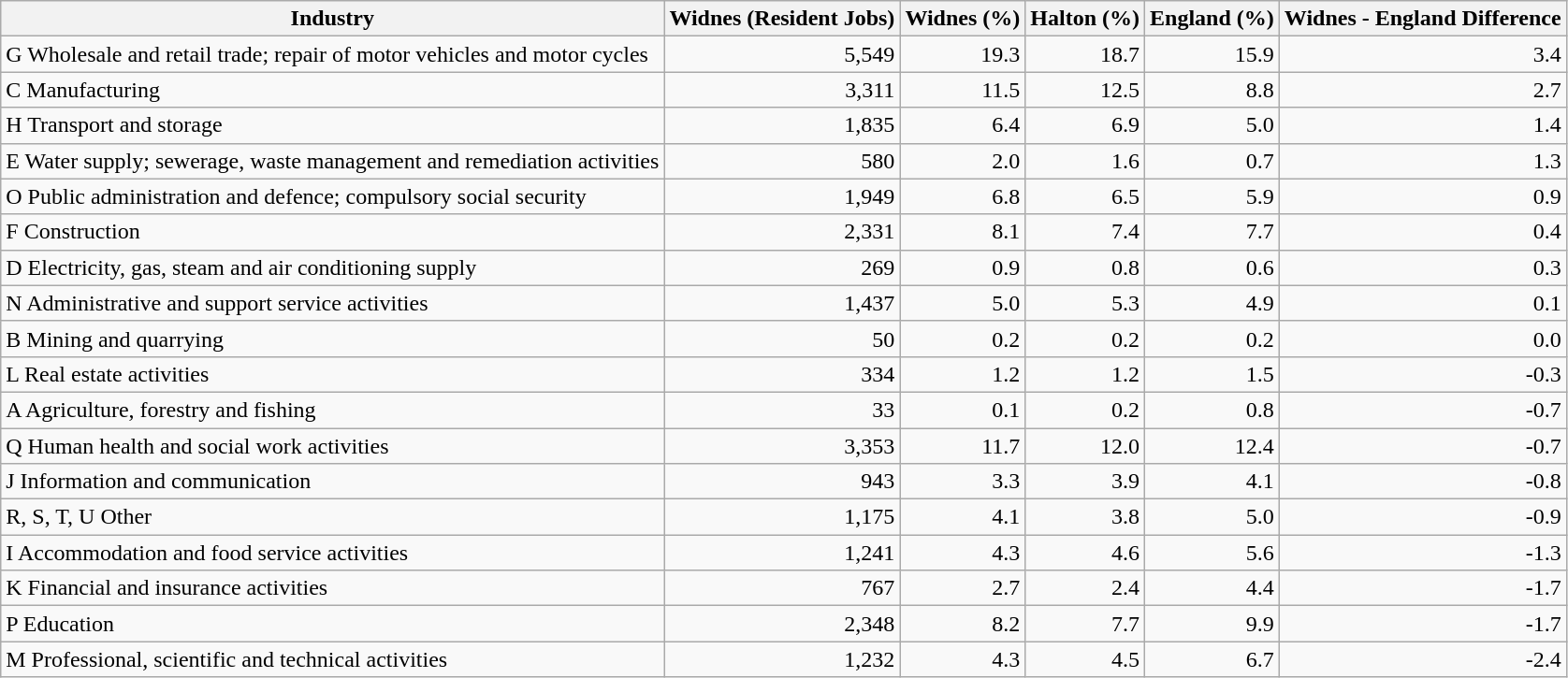<table class="wikitable sortable" style="text-align:right;">
<tr style="text-align:left;">
<th>Industry</th>
<th>Widnes (Resident Jobs)</th>
<th>Widnes (%)</th>
<th>Halton (%)</th>
<th>England (%)</th>
<th>Widnes - England Difference</th>
</tr>
<tr>
<td style="text-align:left;">G Wholesale and retail trade; repair of motor vehicles and motor cycles</td>
<td>5,549</td>
<td>19.3</td>
<td>18.7</td>
<td>15.9</td>
<td>3.4</td>
</tr>
<tr>
<td style="text-align:left;">C Manufacturing</td>
<td>3,311</td>
<td>11.5</td>
<td>12.5</td>
<td>8.8</td>
<td>2.7</td>
</tr>
<tr>
<td style="text-align:left;">H Transport and storage</td>
<td>1,835</td>
<td>6.4</td>
<td>6.9</td>
<td>5.0</td>
<td>1.4</td>
</tr>
<tr>
<td style="text-align:left;">E Water supply; sewerage, waste management and remediation activities</td>
<td>580</td>
<td>2.0</td>
<td>1.6</td>
<td>0.7</td>
<td>1.3</td>
</tr>
<tr>
<td style="text-align:left;">O Public administration and defence; compulsory social security</td>
<td>1,949</td>
<td>6.8</td>
<td>6.5</td>
<td>5.9</td>
<td>0.9</td>
</tr>
<tr>
<td style="text-align:left;">F Construction</td>
<td>2,331</td>
<td>8.1</td>
<td>7.4</td>
<td>7.7</td>
<td>0.4</td>
</tr>
<tr>
<td style="text-align:left;">D Electricity, gas, steam and air conditioning supply</td>
<td>269</td>
<td>0.9</td>
<td>0.8</td>
<td>0.6</td>
<td>0.3</td>
</tr>
<tr>
<td style="text-align:left;">N Administrative and support service activities</td>
<td>1,437</td>
<td>5.0</td>
<td>5.3</td>
<td>4.9</td>
<td>0.1</td>
</tr>
<tr>
<td style="text-align:left;">B Mining and quarrying</td>
<td>50</td>
<td>0.2</td>
<td>0.2</td>
<td>0.2</td>
<td>0.0</td>
</tr>
<tr>
<td style="text-align:left;">L Real estate activities</td>
<td>334</td>
<td>1.2</td>
<td>1.2</td>
<td>1.5</td>
<td>-0.3</td>
</tr>
<tr>
<td style="text-align:left;">A Agriculture, forestry and fishing</td>
<td>33</td>
<td>0.1</td>
<td>0.2</td>
<td>0.8</td>
<td>-0.7</td>
</tr>
<tr>
<td style="text-align:left;">Q Human health and social work activities</td>
<td>3,353</td>
<td>11.7</td>
<td>12.0</td>
<td>12.4</td>
<td>-0.7</td>
</tr>
<tr>
<td style="text-align:left;">J Information and communication</td>
<td>943</td>
<td>3.3</td>
<td>3.9</td>
<td>4.1</td>
<td>-0.8</td>
</tr>
<tr>
<td style="text-align:left;">R, S, T, U Other</td>
<td>1,175</td>
<td>4.1</td>
<td>3.8</td>
<td>5.0</td>
<td>-0.9</td>
</tr>
<tr>
<td style="text-align:left;">I Accommodation and food service activities</td>
<td>1,241</td>
<td>4.3</td>
<td>4.6</td>
<td>5.6</td>
<td>-1.3</td>
</tr>
<tr>
<td style="text-align:left;">K Financial and insurance activities</td>
<td>767</td>
<td>2.7</td>
<td>2.4</td>
<td>4.4</td>
<td>-1.7</td>
</tr>
<tr>
<td style="text-align:left;">P Education</td>
<td>2,348</td>
<td>8.2</td>
<td>7.7</td>
<td>9.9</td>
<td>-1.7</td>
</tr>
<tr>
<td style="text-align:left;">M Professional, scientific and technical activities</td>
<td>1,232</td>
<td>4.3</td>
<td>4.5</td>
<td>6.7</td>
<td>-2.4</td>
</tr>
</table>
